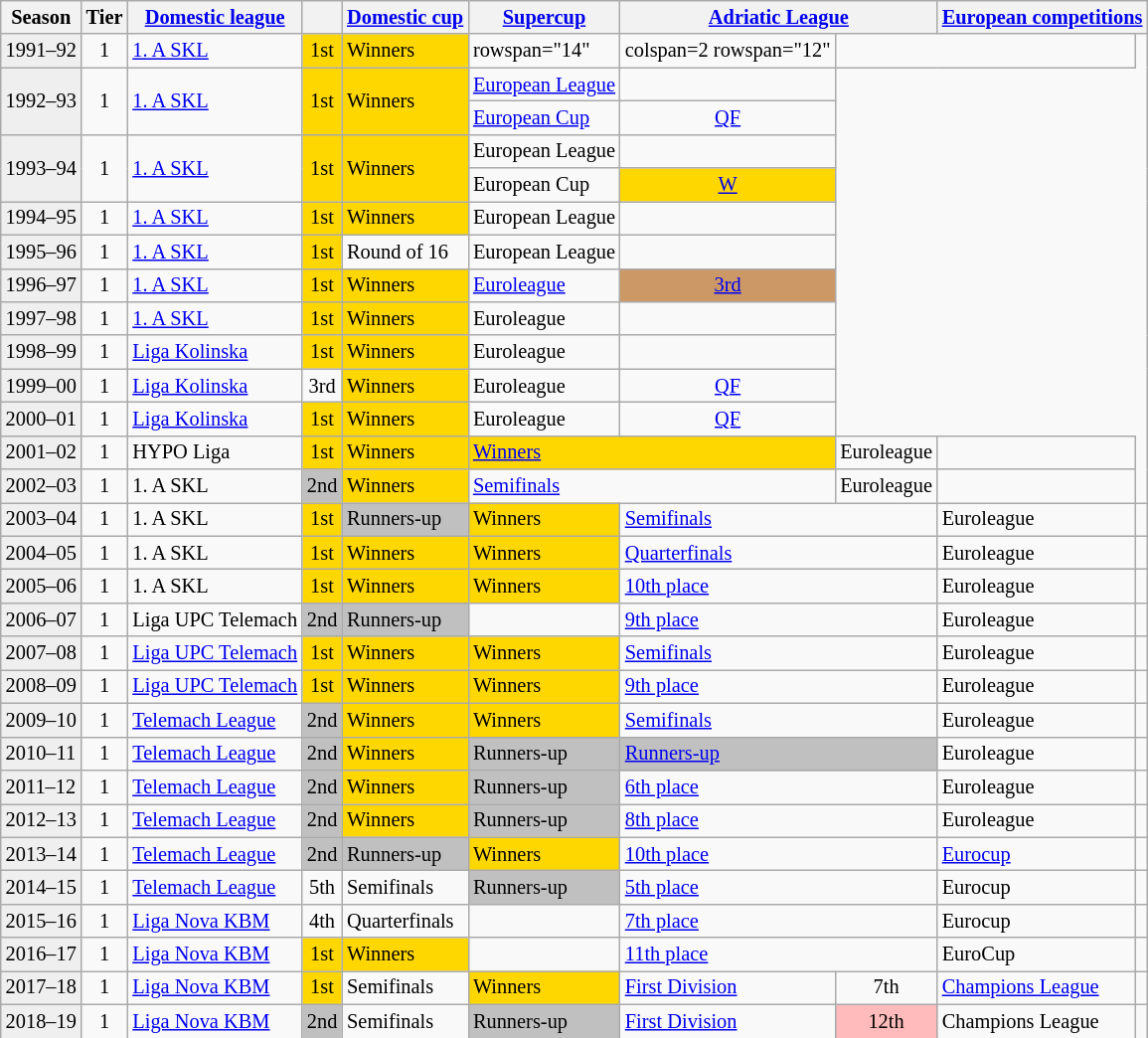<table class="wikitable" style="font-size:85%">
<tr>
<th>Season</th>
<th>Tier</th>
<th><a href='#'>Domestic league</a></th>
<th align=center></th>
<th><a href='#'>Domestic cup</a></th>
<th><a href='#'>Supercup</a></th>
<th colspan=2><a href='#'>Adriatic League</a></th>
<th colspan=2><a href='#'>European competitions</a></th>
</tr>
<tr>
<td style="background:#EFEFEF;">1991–92</td>
<td align=center>1</td>
<td><a href='#'>1. A SKL</a></td>
<td align=center style="background:gold">1st</td>
<td style="background:gold">Winners</td>
<td>rowspan="14" </td>
<td>colspan=2 rowspan="12" </td>
<td colspan="2"></td>
</tr>
<tr>
<td rowspan=2 style="background:#EFEFEF;">1992–93</td>
<td rowspan=2 align=center>1</td>
<td rowspan=2><a href='#'>1. A SKL</a></td>
<td rowspan=2 align=center style="background:gold">1st</td>
<td rowspan=2 style="background:gold">Winners</td>
<td> <a href='#'>European League</a></td>
<td align=center></td>
</tr>
<tr>
<td> <a href='#'>European Cup</a></td>
<td align=center><a href='#'>QF</a></td>
</tr>
<tr>
<td rowspan=2 style="background:#EFEFEF;">1993–94</td>
<td rowspan=2 align=center>1</td>
<td rowspan=2><a href='#'>1. A SKL</a></td>
<td rowspan=2 align=center style="background:gold">1st</td>
<td rowspan=2 style="background:gold">Winners</td>
<td> European League</td>
<td align=center></td>
</tr>
<tr>
<td> European Cup</td>
<td align=center bgcolor=gold><a href='#'>W</a></td>
</tr>
<tr>
<td style="background:#EFEFEF;">1994–95</td>
<td align=center>1</td>
<td><a href='#'>1. A SKL</a></td>
<td align=center style="background:gold">1st</td>
<td style="background:gold">Winners</td>
<td> European League</td>
<td align=center></td>
</tr>
<tr>
<td style="background:#EFEFEF;">1995–96</td>
<td align=center>1</td>
<td><a href='#'>1. A SKL</a></td>
<td align=center style="background:gold">1st</td>
<td>Round of 16</td>
<td> European League</td>
<td align=center></td>
</tr>
<tr>
<td style="background:#EFEFEF;">1996–97</td>
<td align=center>1</td>
<td><a href='#'>1. A SKL</a></td>
<td align=center style="background:gold">1st</td>
<td style="background:gold">Winners</td>
<td> <a href='#'>Euroleague</a></td>
<td align=center bgcolor=#cc9966><a href='#'>3rd</a></td>
</tr>
<tr>
<td style="background:#EFEFEF;">1997–98</td>
<td align=center>1</td>
<td><a href='#'>1. A SKL</a></td>
<td align=center style="background:gold">1st</td>
<td style="background:gold">Winners</td>
<td> Euroleague</td>
<td align=center></td>
</tr>
<tr>
<td style="background:#EFEFEF;">1998–99</td>
<td align=center>1</td>
<td><a href='#'>Liga Kolinska</a></td>
<td align=center style="background:gold">1st</td>
<td style="background:gold">Winners</td>
<td> Euroleague</td>
<td align=center></td>
</tr>
<tr>
<td style="background:#EFEFEF;">1999–00</td>
<td align=center>1</td>
<td><a href='#'>Liga Kolinska</a></td>
<td align=center>3rd</td>
<td style="background:gold">Winners</td>
<td> Euroleague</td>
<td align=center><a href='#'>QF</a></td>
</tr>
<tr>
<td style="background:#EFEFEF;">2000–01</td>
<td align=center>1</td>
<td><a href='#'>Liga Kolinska</a></td>
<td align=center style="background:gold">1st</td>
<td style="background:gold">Winners</td>
<td> Euroleague</td>
<td align=center><a href='#'>QF</a></td>
</tr>
<tr>
<td style="background:#EFEFEF;">2001–02</td>
<td align=center>1</td>
<td>HYPO Liga</td>
<td align=center style="background:gold">1st</td>
<td style="background:gold">Winners</td>
<td colspan=2 style="background:gold"><a href='#'>Winners</a></td>
<td> Euroleague</td>
<td align=center></td>
</tr>
<tr>
<td style="background:#EFEFEF;">2002–03</td>
<td align=center>1</td>
<td>1. A SKL</td>
<td align=center style="background:silver">2nd</td>
<td style="background:gold">Winners</td>
<td colspan=2><a href='#'>Semifinals</a></td>
<td> Euroleague</td>
<td align=center></td>
</tr>
<tr>
<td style="background:#EFEFEF;">2003–04</td>
<td align=center>1</td>
<td>1. A SKL</td>
<td align=center style="background:gold">1st</td>
<td style="background:silver">Runners-up</td>
<td style="background:gold">Winners</td>
<td colspan=2><a href='#'>Semifinals</a></td>
<td> Euroleague</td>
<td align=center></td>
</tr>
<tr>
<td style="background:#EFEFEF;">2004–05</td>
<td align=center>1</td>
<td>1. A SKL</td>
<td align=center style="background:gold">1st</td>
<td style="background:gold">Winners</td>
<td style="background:gold">Winners</td>
<td colspan=2><a href='#'>Quarterfinals</a></td>
<td> Euroleague</td>
<td align=center></td>
</tr>
<tr>
<td style="background:#EFEFEF;">2005–06</td>
<td align=center>1</td>
<td>1. A SKL</td>
<td align=center style="background:gold">1st</td>
<td style="background:gold">Winners</td>
<td style="background:gold">Winners</td>
<td colspan=2><a href='#'>10th place</a></td>
<td> Euroleague</td>
<td align=center></td>
</tr>
<tr>
<td style="background:#EFEFEF;">2006–07</td>
<td align=center>1</td>
<td>Liga UPC Telemach</td>
<td align=center style="background:silver">2nd</td>
<td style="background:silver">Runners-up</td>
<td></td>
<td colspan=2><a href='#'>9th place</a></td>
<td> Euroleague</td>
<td align=center></td>
</tr>
<tr>
<td style="background:#EFEFEF;">2007–08</td>
<td align=center>1</td>
<td><a href='#'>Liga UPC Telemach</a></td>
<td align=center style="background:gold">1st</td>
<td style="background:gold">Winners</td>
<td style="background:gold">Winners</td>
<td colspan=2><a href='#'>Semifinals</a></td>
<td> Euroleague</td>
<td align=center></td>
</tr>
<tr>
<td style="background:#EFEFEF;">2008–09</td>
<td align=center>1</td>
<td><a href='#'>Liga UPC Telemach</a></td>
<td align=center style="background:gold">1st</td>
<td style="background:gold">Winners</td>
<td style="background:gold">Winners</td>
<td colspan=2><a href='#'>9th place</a></td>
<td> Euroleague</td>
<td align=center></td>
</tr>
<tr>
<td style="background:#EFEFEF;">2009–10</td>
<td align=center>1</td>
<td><a href='#'>Telemach League</a></td>
<td align=center style="background:silver">2nd</td>
<td style="background:gold">Winners</td>
<td style="background:gold">Winners</td>
<td colspan=2><a href='#'>Semifinals</a></td>
<td> Euroleague</td>
<td align=center></td>
</tr>
<tr>
<td style="background:#EFEFEF;">2010–11</td>
<td align=center>1</td>
<td><a href='#'>Telemach League</a></td>
<td align=center style="background:silver">2nd</td>
<td style="background:gold">Winners</td>
<td style="background:silver">Runners-up</td>
<td colspan=2 style="background:silver"><a href='#'>Runners-up</a></td>
<td> Euroleague</td>
<td align=center></td>
</tr>
<tr>
<td style="background:#EFEFEF;">2011–12</td>
<td align=center>1</td>
<td><a href='#'>Telemach League</a></td>
<td align=center style="background:silver">2nd</td>
<td style="background:gold">Winners</td>
<td style="background:silver">Runners-up</td>
<td colspan=2><a href='#'>6th place</a></td>
<td> Euroleague</td>
<td align=center></td>
</tr>
<tr>
<td style="background:#EFEFEF;">2012–13</td>
<td align=center>1</td>
<td><a href='#'>Telemach League</a></td>
<td align=center style="background:silver">2nd</td>
<td style="background:gold">Winners</td>
<td style="background:silver">Runners-up</td>
<td colspan=2><a href='#'>8th place</a></td>
<td> Euroleague</td>
<td align=center></td>
</tr>
<tr>
<td style="background:#EFEFEF;">2013–14</td>
<td align=center>1</td>
<td><a href='#'>Telemach League</a></td>
<td align=center style="background:silver">2nd</td>
<td style="background:silver">Runners-up</td>
<td style="background:gold;">Winners</td>
<td colspan=2><a href='#'>10th place</a></td>
<td> <a href='#'>Eurocup</a></td>
<td align=center></td>
</tr>
<tr>
<td style="background:#EFEFEF;">2014–15</td>
<td align=center>1</td>
<td><a href='#'>Telemach League</a></td>
<td align=center>5th</td>
<td>Semifinals</td>
<td style="background:silver">Runners-up</td>
<td colspan=2><a href='#'>5th place</a></td>
<td> Eurocup</td>
<td align=center></td>
</tr>
<tr>
<td style="background:#EFEFEF;">2015–16</td>
<td align=center>1</td>
<td><a href='#'>Liga Nova KBM</a></td>
<td align=center>4th</td>
<td>Quarterfinals</td>
<td></td>
<td colspan=2><a href='#'>7th place</a></td>
<td> Eurocup</td>
<td align=center></td>
</tr>
<tr>
<td style="background:#EFEFEF;">2016–17</td>
<td align=center>1</td>
<td><a href='#'>Liga Nova KBM</a></td>
<td align=center style="background:gold">1st</td>
<td style="background:gold">Winners</td>
<td></td>
<td colspan=2><a href='#'>11th place</a></td>
<td> EuroCup</td>
<td align=center></td>
</tr>
<tr>
<td style="background:#EFEFEF;">2017–18</td>
<td align=center>1</td>
<td><a href='#'>Liga Nova KBM</a></td>
<td align=center style="background:gold">1st</td>
<td>Semifinals</td>
<td style="background:gold">Winners</td>
<td><a href='#'>First Division</a></td>
<td align=center>7th</td>
<td> <a href='#'>Champions League</a></td>
<td align=center></td>
</tr>
<tr>
<td style="background:#EFEFEF;">2018–19</td>
<td align=center>1</td>
<td><a href='#'>Liga Nova KBM</a></td>
<td align=center bgcolor=silver>2nd</td>
<td>Semifinals</td>
<td style="background:silver">Runners-up</td>
<td><a href='#'>First Division</a></td>
<td align=center bgcolor="#FFBBBB">12th</td>
<td> Champions League</td>
<td align=center></td>
</tr>
</table>
